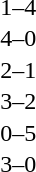<table cellspacing=1 width=70%>
<tr>
<th width=25%></th>
<th width=30%></th>
<th width=15%></th>
<th width=30%></th>
</tr>
<tr>
<td></td>
<td align=right></td>
<td align=center>1–4</td>
<td></td>
</tr>
<tr>
<td></td>
<td align=right></td>
<td align=center>4–0</td>
<td></td>
</tr>
<tr>
<td></td>
<td align=right></td>
<td align=center>2–1</td>
<td></td>
</tr>
<tr>
<td></td>
<td align=right></td>
<td align=center>3–2</td>
<td></td>
</tr>
<tr>
<td></td>
<td align=right></td>
<td align=center>0–5</td>
<td></td>
</tr>
<tr>
<td></td>
<td align=right></td>
<td align=center>3–0</td>
<td></td>
</tr>
</table>
